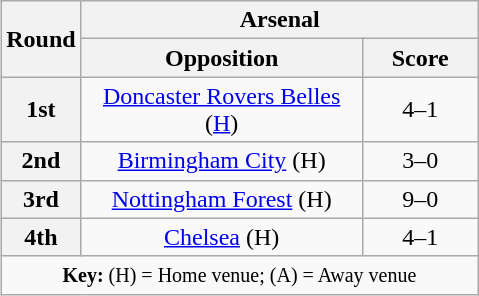<table class="wikitable plainrowheaders" style="text-align:center;margin-left:1em;float:right">
<tr>
<th rowspan="2" style="width:25px">Round</th>
<th colspan="2">Arsenal</th>
</tr>
<tr>
<th scope="col" style="width:180px">Opposition</th>
<th scope="col" style="width:70px">Score</th>
</tr>
<tr>
<th scope="row" style="text-align:center">1st</th>
<td><a href='#'>Doncaster Rovers Belles</a> (<a href='#'>H</a>)</td>
<td>4–1</td>
</tr>
<tr>
<th scope="row" style="text-align:center">2nd</th>
<td><a href='#'>Birmingham City</a> (H)</td>
<td>3–0</td>
</tr>
<tr>
<th scope="row" style="text-align:center">3rd</th>
<td><a href='#'>Nottingham Forest</a> (H)</td>
<td>9–0</td>
</tr>
<tr>
<th scope="row" style="text-align:center">4th</th>
<td><a href='#'>Chelsea</a> (H)</td>
<td>4–1</td>
</tr>
<tr>
<td colspan="3"><small><strong>Key:</strong> (H) = Home venue; (A) = Away venue</small></td>
</tr>
</table>
